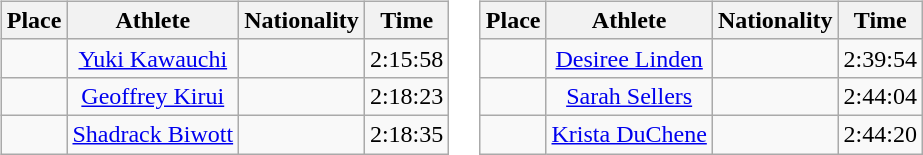<table>
<tr valign=top>
<td><br><table class="wikitable sortable">
<tr>
<th>Place</th>
<th>Athlete</th>
<th>Nationality</th>
<th>Time</th>
</tr>
<tr align=center>
<td></td>
<td><a href='#'>Yuki Kawauchi</a></td>
<td align=left></td>
<td>2:15:58</td>
</tr>
<tr align=center>
<td></td>
<td><a href='#'>Geoffrey Kirui</a></td>
<td align=left></td>
<td>2:18:23</td>
</tr>
<tr align=center>
<td></td>
<td><a href='#'>Shadrack Biwott</a></td>
<td align=left></td>
<td>2:18:35</td>
</tr>
</table>
</td>
<td><br><table class="wikitable sortable">
<tr>
<th>Place</th>
<th>Athlete</th>
<th>Nationality</th>
<th>Time</th>
</tr>
<tr align=center>
<td></td>
<td><a href='#'>Desiree Linden</a></td>
<td align=left></td>
<td>2:39:54</td>
</tr>
<tr align=center>
<td></td>
<td><a href='#'>Sarah Sellers</a></td>
<td align=left></td>
<td>2:44:04</td>
</tr>
<tr align=center>
<td></td>
<td><a href='#'>Krista DuChene</a></td>
<td align=left></td>
<td>2:44:20</td>
</tr>
</table>
</td>
</tr>
</table>
